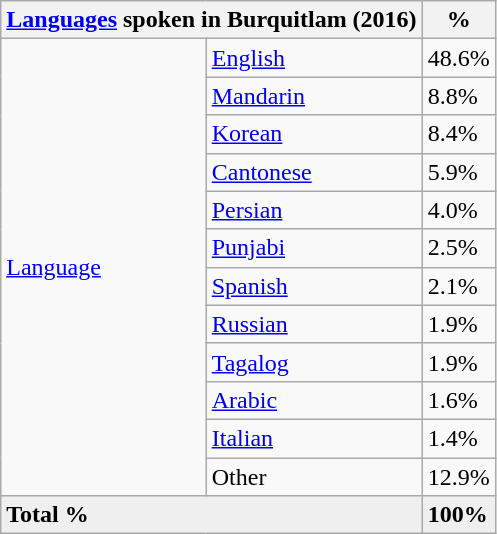<table class="wikitable">
<tr>
<th colspan=2><a href='#'>Languages</a> spoken in Burquitlam (2016)<br></th>
<th>%</th>
</tr>
<tr>
<td rowspan=12><a href='#'>Language</a></td>
<td><a href='#'>English</a></td>
<td>48.6%</td>
</tr>
<tr>
<td><a href='#'>Mandarin</a></td>
<td>8.8%</td>
</tr>
<tr>
<td><a href='#'>Korean</a></td>
<td>8.4%</td>
</tr>
<tr>
<td><a href='#'>Cantonese</a></td>
<td>5.9%</td>
</tr>
<tr>
<td><a href='#'>Persian</a></td>
<td>4.0%</td>
</tr>
<tr>
<td><a href='#'>Punjabi</a></td>
<td>2.5%</td>
</tr>
<tr>
<td><a href='#'>Spanish</a></td>
<td>2.1%</td>
</tr>
<tr>
<td><a href='#'>Russian</a></td>
<td>1.9%</td>
</tr>
<tr>
<td><a href='#'>Tagalog</a></td>
<td>1.9%</td>
</tr>
<tr>
<td><a href='#'>Arabic</a></td>
<td>1.6%</td>
</tr>
<tr>
<td><a href='#'>Italian</a></td>
<td>1.4%</td>
</tr>
<tr>
<td>Other</td>
<td>12.9%</td>
</tr>
<tr style="background:#efefef; font-weight:bold">
<td colspan=2>Total %</td>
<td>100%</td>
</tr>
</table>
